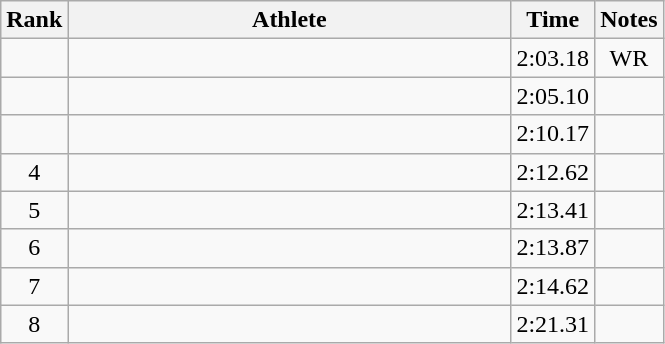<table class="wikitable" style="text-align:center">
<tr>
<th>Rank</th>
<th Style="width:18em">Athlete</th>
<th>Time</th>
<th>Notes</th>
</tr>
<tr>
<td></td>
<td style="text-align:left"></td>
<td>2:03.18</td>
<td>WR</td>
</tr>
<tr>
<td></td>
<td style="text-align:left"></td>
<td>2:05.10</td>
<td></td>
</tr>
<tr>
<td></td>
<td style="text-align:left"></td>
<td>2:10.17</td>
<td></td>
</tr>
<tr>
<td>4</td>
<td style="text-align:left"></td>
<td>2:12.62</td>
<td></td>
</tr>
<tr>
<td>5</td>
<td style="text-align:left"></td>
<td>2:13.41</td>
<td></td>
</tr>
<tr>
<td>6</td>
<td style="text-align:left"></td>
<td>2:13.87</td>
<td></td>
</tr>
<tr>
<td>7</td>
<td style="text-align:left"></td>
<td>2:14.62</td>
<td></td>
</tr>
<tr>
<td>8</td>
<td style="text-align:left"></td>
<td>2:21.31</td>
<td></td>
</tr>
</table>
